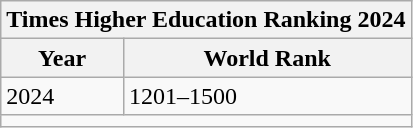<table class="wikitable">
<tr>
<th colspan="2"><strong>Times Higher Education Ranking 2024</strong></th>
</tr>
<tr>
<th>Year</th>
<th>World Rank</th>
</tr>
<tr>
<td>2024</td>
<td>1201–1500</td>
</tr>
<tr>
<td colspan="2"></td>
</tr>
</table>
